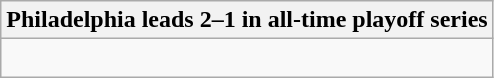<table class="wikitable collapsible collapsed">
<tr>
<th>Philadelphia leads 2–1 in all-time playoff series</th>
</tr>
<tr>
<td><br>

</td>
</tr>
</table>
